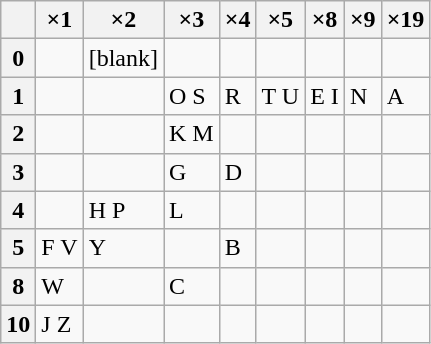<table class="wikitable floatright">
<tr>
<th></th>
<th>×1</th>
<th>×2</th>
<th>×3</th>
<th>×4</th>
<th>×5</th>
<th>×8</th>
<th>×9</th>
<th>×19</th>
</tr>
<tr>
<th>0</th>
<td></td>
<td>[blank]</td>
<td></td>
<td></td>
<td></td>
<td></td>
<td></td>
<td></td>
</tr>
<tr>
<th>1</th>
<td></td>
<td></td>
<td>O S</td>
<td>R</td>
<td>T U</td>
<td>E I</td>
<td>N</td>
<td>A</td>
</tr>
<tr>
<th>2</th>
<td></td>
<td></td>
<td>K M</td>
<td></td>
<td></td>
<td></td>
<td></td>
<td></td>
</tr>
<tr>
<th>3</th>
<td></td>
<td></td>
<td>G</td>
<td>D</td>
<td></td>
<td></td>
<td></td>
<td></td>
</tr>
<tr>
<th>4</th>
<td></td>
<td>H P</td>
<td>L</td>
<td></td>
<td></td>
<td></td>
<td></td>
<td></td>
</tr>
<tr>
<th>5</th>
<td>F V</td>
<td>Y</td>
<td></td>
<td>B</td>
<td></td>
<td></td>
<td></td>
<td></td>
</tr>
<tr>
<th>8</th>
<td>W</td>
<td></td>
<td>C</td>
<td></td>
<td></td>
<td></td>
<td></td>
<td></td>
</tr>
<tr>
<th>10</th>
<td>J Z</td>
<td></td>
<td></td>
<td></td>
<td></td>
<td></td>
<td></td>
<td></td>
</tr>
</table>
